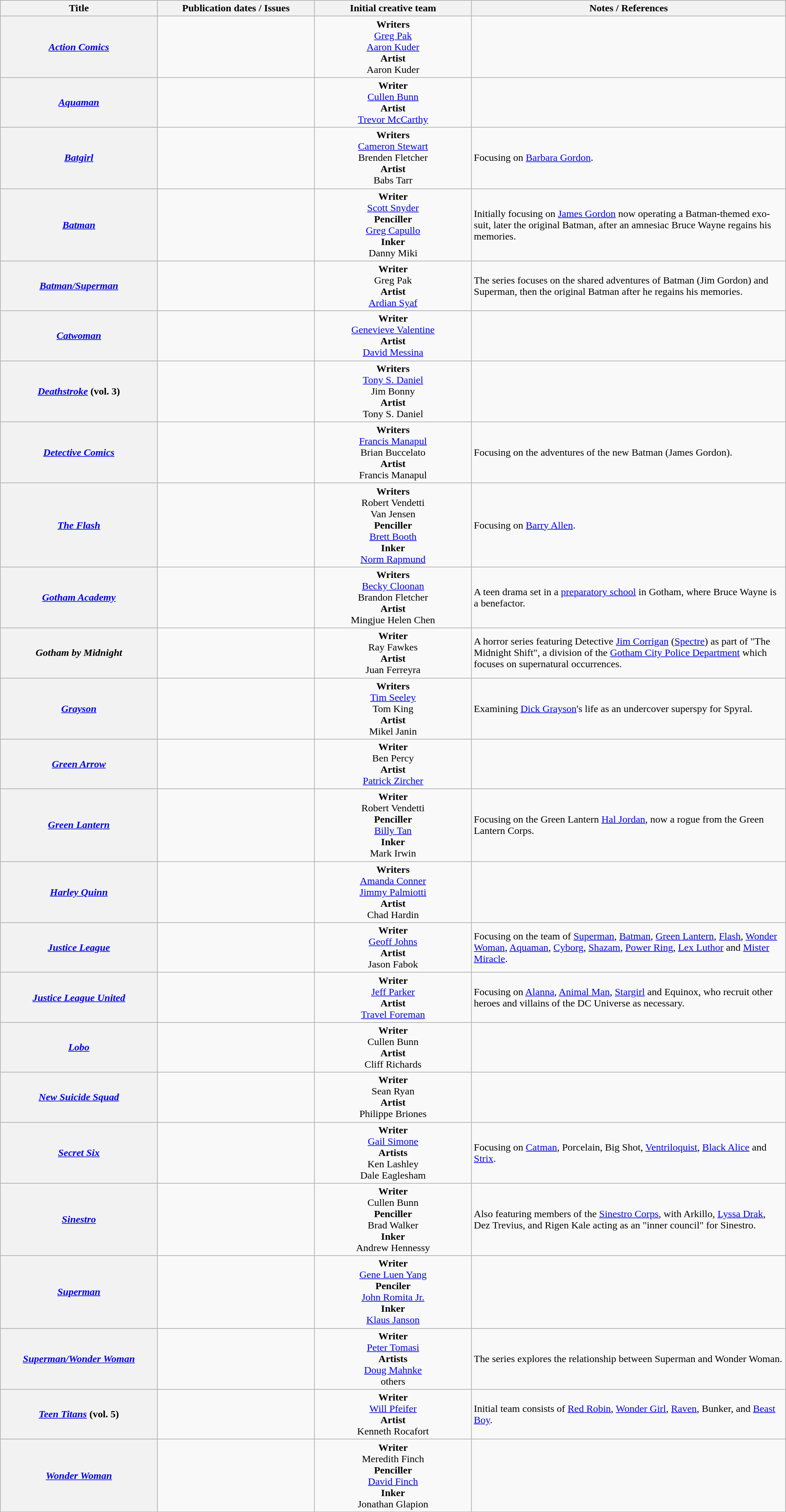<table class="wikitable sortable" style="text-align:center; font-weight:normal;" width=99%>
<tr>
<th scope="col" width="15%" align="center">Title</th>
<th scope="col" width="15%" align="center">Publication dates / Issues</th>
<th scope="col" width="15%" align="center" class=unsortable>Initial creative team</th>
<th scope="col" width="30%" align="center" class=unsortable>Notes / References</th>
</tr>
<tr>
<th scope="row"><em><a href='#'>Action Comics</a></em></th>
<td></td>
<td><strong>Writers</strong><br><a href='#'>Greg Pak</a><br><a href='#'>Aaron Kuder</a><br><strong>Artist</strong><br>Aaron Kuder</td>
<td align="left"></td>
</tr>
<tr>
<th scope="row"><em><a href='#'>Aquaman</a></em></th>
<td></td>
<td><strong>Writer</strong><br><a href='#'>Cullen Bunn</a><br><strong>Artist</strong><br><a href='#'>Trevor McCarthy</a></td>
<td align="left"></td>
</tr>
<tr>
<th scope="row"><em><a href='#'>Batgirl</a></em></th>
<td></td>
<td><strong>Writers</strong><br><a href='#'>Cameron Stewart</a><br>Brenden Fletcher<br><strong>Artist</strong><br>Babs Tarr</td>
<td align="left">Focusing on <a href='#'>Barbara Gordon</a>.</td>
</tr>
<tr>
<th scope="row"><em><a href='#'>Batman</a></em></th>
<td></td>
<td><strong>Writer</strong><br><a href='#'>Scott Snyder</a><br><strong>Penciller</strong><br><a href='#'>Greg Capullo</a><br><strong>Inker</strong><br>Danny Miki</td>
<td align="left">Initially focusing on <a href='#'>James Gordon</a> now operating a Batman-themed exo-suit, later the original Batman, after an amnesiac Bruce Wayne regains his memories.</td>
</tr>
<tr>
<th scope="row"><em><a href='#'>Batman/Superman</a></em></th>
<td></td>
<td><strong>Writer</strong><br>Greg Pak<br><strong>Artist</strong><br><a href='#'>Ardian Syaf</a></td>
<td align="left">The series focuses on the shared adventures of Batman (Jim Gordon) and Superman, then the original Batman after he regains his memories.</td>
</tr>
<tr>
<th scope="row"><em><a href='#'>Catwoman</a></em></th>
<td></td>
<td><strong>Writer</strong><br><a href='#'>Genevieve Valentine</a><br><strong>Artist</strong><br><a href='#'>David Messina</a></td>
<td align="left"></td>
</tr>
<tr>
<th scope="row"><em><a href='#'>Deathstroke</a></em> (vol. 3)</th>
<td></td>
<td><strong>Writers</strong><br><a href='#'>Tony S. Daniel</a><br>Jim Bonny<br><strong>Artist</strong><br>Tony S. Daniel</td>
<td align='left'></td>
</tr>
<tr>
<th scope="row"><em><a href='#'>Detective Comics</a></em></th>
<td></td>
<td><strong>Writers</strong><br><a href='#'>Francis Manapul</a><br>Brian Buccelato<br><strong>Artist</strong><br>Francis Manapul</td>
<td align="left">Focusing on the adventures of the new Batman (James Gordon).</td>
</tr>
<tr>
<th scope="row"><em><a href='#'>The Flash</a></em></th>
<td></td>
<td><strong>Writers</strong><br>Robert Vendetti<br>Van Jensen<br><strong>Penciller</strong><br><a href='#'>Brett Booth</a><br><strong>Inker</strong><br><a href='#'>Norm Rapmund</a></td>
<td align="left">Focusing on <a href='#'>Barry Allen</a>.</td>
</tr>
<tr>
<th scope="row"><em><a href='#'>Gotham Academy</a></em></th>
<td></td>
<td><strong>Writers</strong><br><a href='#'>Becky Cloonan</a><br>Brandon Fletcher<br><strong>Artist</strong><br>Mingjue Helen Chen</td>
<td align="left">A teen drama set in a <a href='#'>preparatory school</a> in Gotham, where Bruce Wayne is a benefactor.</td>
</tr>
<tr>
<th scope="row"><em>Gotham by Midnight</em></th>
<td></td>
<td><strong>Writer</strong><br>Ray Fawkes<br><strong>Artist</strong><br>Juan Ferreyra</td>
<td align="left">A horror series featuring Detective <a href='#'>Jim Corrigan</a> (<a href='#'>Spectre</a>) as part of "The Midnight Shift", a division of the <a href='#'>Gotham City Police Department</a> which focuses on supernatural occurrences.</td>
</tr>
<tr>
<th scope="row"><em><a href='#'>Grayson</a></em></th>
<td></td>
<td><strong>Writers</strong><br><a href='#'>Tim Seeley</a><br>Tom King<br><strong>Artist</strong><br>Mikel Janin</td>
<td align="left">Examining <a href='#'>Dick Grayson</a>'s life as an undercover superspy for Spyral.</td>
</tr>
<tr>
<th scope="row"><em><a href='#'>Green Arrow</a></em></th>
<td></td>
<td><strong>Writer</strong><br>Ben Percy<br><strong>Artist</strong><br><a href='#'>Patrick Zircher</a></td>
<td align="left"></td>
</tr>
<tr>
<th scope="row"><em><a href='#'>Green Lantern</a></em></th>
<td></td>
<td><strong>Writer</strong><br>Robert Vendetti<br><strong>Penciller</strong><br><a href='#'>Billy Tan</a><br><strong>Inker</strong><br>Mark Irwin</td>
<td align="left">Focusing on the Green Lantern <a href='#'>Hal Jordan</a>, now a rogue from the Green Lantern Corps.</td>
</tr>
<tr>
<th scope="row"><em><a href='#'>Harley Quinn</a></em></th>
<td></td>
<td><strong>Writers</strong><br><a href='#'>Amanda Conner</a><br><a href='#'>Jimmy Palmiotti</a><br><strong>Artist</strong><br>Chad Hardin</td>
<td align="left"></td>
</tr>
<tr>
<th scope="row"><em><a href='#'>Justice League</a></em></th>
<td></td>
<td><strong>Writer</strong><br><a href='#'>Geoff Johns</a><br><strong>Artist</strong><br>Jason Fabok</td>
<td align="left">Focusing on the team of <a href='#'>Superman</a>, <a href='#'>Batman</a>, <a href='#'>Green Lantern</a>, <a href='#'>Flash</a>, <a href='#'>Wonder Woman</a>, <a href='#'>Aquaman</a>, <a href='#'>Cyborg</a>, <a href='#'>Shazam</a>, <a href='#'>Power Ring</a>, <a href='#'>Lex Luthor</a> and <a href='#'>Mister Miracle</a>.</td>
</tr>
<tr>
<th scope="row"><em><a href='#'>Justice League United</a></em></th>
<td></td>
<td><strong>Writer</strong><br><a href='#'>Jeff Parker</a><br><strong>Artist</strong><br><a href='#'>Travel Foreman</a></td>
<td align="left">Focusing on <a href='#'>Alanna</a>, <a href='#'>Animal Man</a>, <a href='#'>Stargirl</a> and Equinox, who recruit other heroes and villains of the DC Universe as necessary.</td>
</tr>
<tr>
<th scope="row"><em><a href='#'>Lobo</a></em></th>
<td></td>
<td><strong>Writer</strong><br>Cullen Bunn<br><strong>Artist</strong><br>Cliff Richards</td>
<td align='left'></td>
</tr>
<tr>
<th scope="row"><em><a href='#'>New Suicide Squad</a></em></th>
<td></td>
<td><strong>Writer</strong><br>Sean Ryan<br><strong>Artist</strong><br>Philippe Briones</td>
<td align="left"></td>
</tr>
<tr>
<th scope="row"><em><a href='#'>Secret Six</a></em></th>
<td></td>
<td><strong>Writer</strong><br><a href='#'>Gail Simone</a><br><strong>Artists</strong><br>Ken Lashley<br>Dale Eaglesham</td>
<td align='left'>Focusing on <a href='#'>Catman</a>, Porcelain, Big Shot, <a href='#'>Ventriloquist</a>, <a href='#'>Black Alice</a> and <a href='#'>Strix</a>.</td>
</tr>
<tr>
<th scope="row"><em><a href='#'>Sinestro</a></em></th>
<td></td>
<td><strong>Writer</strong><br>Cullen Bunn<br><strong>Penciller</strong><br>Brad Walker<br><strong>Inker</strong><br>Andrew Hennessy</td>
<td align="left">Also featuring members of the <a href='#'>Sinestro Corps</a>, with Arkillo, <a href='#'>Lyssa Drak</a>, Dez Trevius, and Rigen Kale acting as an "inner council" for Sinestro.</td>
</tr>
<tr>
<th scope="row"><em><a href='#'>Superman</a></em></th>
<td></td>
<td><strong>Writer</strong><br><a href='#'>Gene Luen Yang</a><br><strong>Penciler</strong><br><a href='#'>John Romita Jr.</a><br><strong>Inker</strong><br><a href='#'>Klaus Janson</a></td>
<td align="left"></td>
</tr>
<tr>
<th scope="row"><em><a href='#'>Superman/Wonder Woman</a></em></th>
<td></td>
<td><strong>Writer</strong><br><a href='#'>Peter Tomasi</a><br><strong>Artists</strong><br><a href='#'>Doug Mahnke</a><br>others</td>
<td align="left">The series explores the relationship between Superman and Wonder Woman.</td>
</tr>
<tr>
<th scope="row"><em><a href='#'>Teen Titans</a></em> (vol. 5)</th>
<td></td>
<td><strong>Writer</strong><br><a href='#'>Will Pfeifer</a><br><strong>Artist</strong><br>Kenneth Rocafort</td>
<td align="left">Initial team consists of <a href='#'>Red Robin</a>, <a href='#'>Wonder Girl</a>, <a href='#'>Raven</a>, Bunker, and <a href='#'>Beast Boy</a>.</td>
</tr>
<tr>
<th scope="row"><em><a href='#'>Wonder Woman</a></em></th>
<td></td>
<td><strong>Writer</strong><br>Meredith Finch<br><strong>Penciller</strong><br><a href='#'>David Finch</a><br><strong>Inker</strong><br>Jonathan Glapion</td>
<td align="left"></td>
</tr>
</table>
